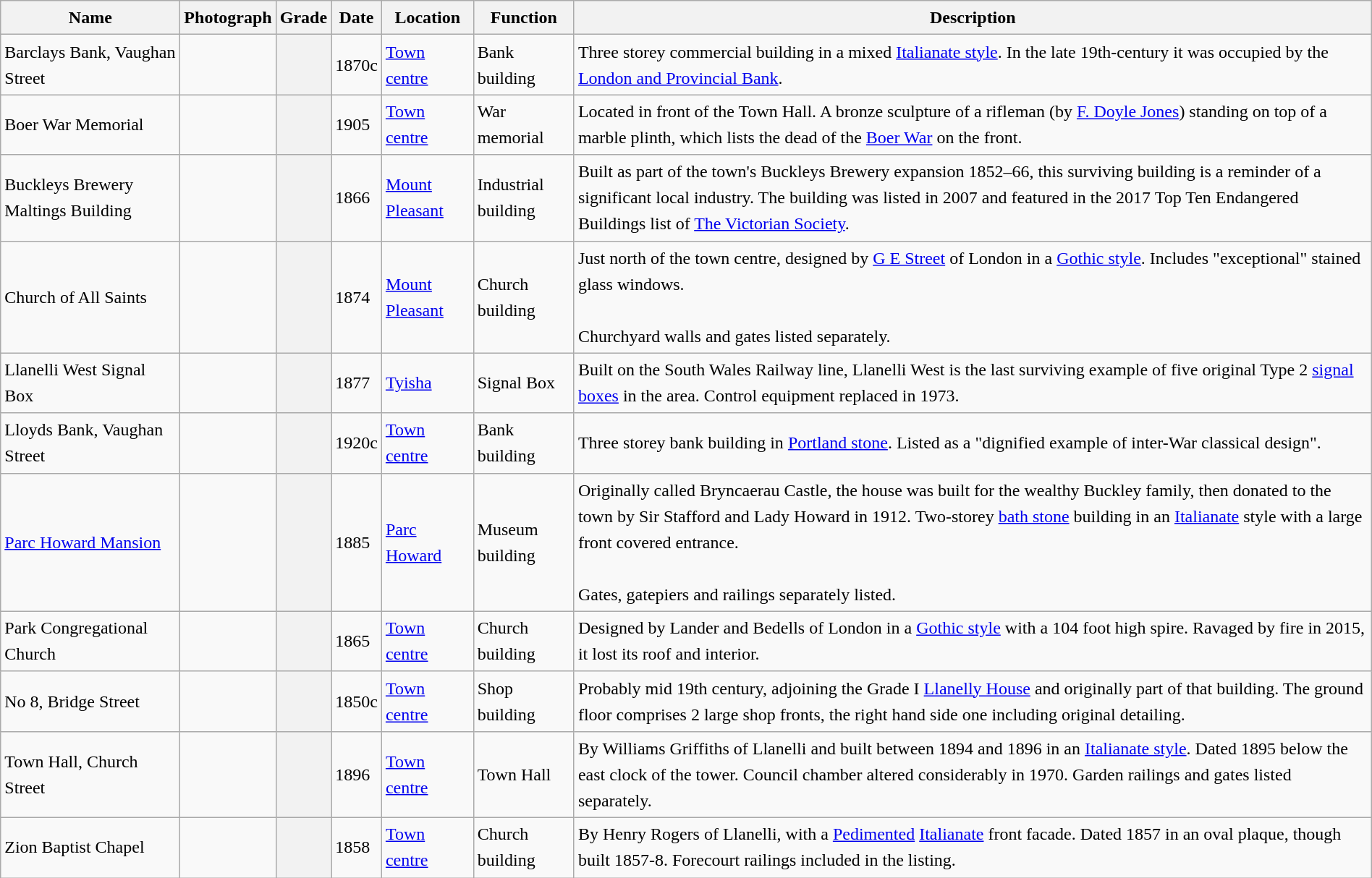<table class="wikitable sortable" style="width:100%;border:0px;text-align:left;line-height:150%;">
<tr>
<th>Name</th>
<th class="unsortable">Photograph</th>
<th class="unsortable">Grade</th>
<th>Date</th>
<th class="unsortable">Location</th>
<th>Function</th>
<th class="unsortable">Description</th>
</tr>
<tr>
<td>Barclays Bank, Vaughan Street</td>
<td></td>
<th></th>
<td>1870c</td>
<td><a href='#'>Town centre</a><br><small></small></td>
<td>Bank building</td>
<td>Three storey commercial building in a mixed <a href='#'>Italianate style</a>. In the late 19th-century it was occupied by the <a href='#'>London and Provincial Bank</a>.</td>
</tr>
<tr>
<td>Boer War Memorial</td>
<td></td>
<th></th>
<td>1905</td>
<td><a href='#'>Town centre</a><br><small></small></td>
<td>War memorial</td>
<td>Located in front of the Town Hall. A bronze sculpture of a rifleman (by <a href='#'>F. Doyle Jones</a>) standing on top of a marble plinth, which lists the dead of the <a href='#'>Boer War</a> on the front.</td>
</tr>
<tr>
<td>Buckleys Brewery Maltings Building</td>
<td></td>
<th></th>
<td>1866</td>
<td><a href='#'>Mount Pleasant</a><br><small></small></td>
<td>Industrial building</td>
<td>Built as part of the town's Buckleys Brewery expansion 1852–66, this surviving building is a reminder of a significant local industry. The building was listed in 2007 and featured in the 2017 Top Ten Endangered Buildings list of <a href='#'>The Victorian Society</a>.</td>
</tr>
<tr>
<td>Church of All Saints</td>
<td></td>
<th></th>
<td>1874</td>
<td><a href='#'>Mount Pleasant</a><br><small></small></td>
<td>Church building</td>
<td>Just north of the town centre, designed by <a href='#'>G E Street</a> of London in a <a href='#'>Gothic style</a>. Includes "exceptional" stained glass windows. <br><br>Churchyard walls and gates listed separately.</td>
</tr>
<tr>
<td>Llanelli West Signal Box</td>
<td></td>
<th></th>
<td>1877</td>
<td><a href='#'>Tyisha</a><br><small></small></td>
<td>Signal Box</td>
<td>Built on the South Wales Railway line, Llanelli West is the last surviving example of five original Type 2 <a href='#'>signal boxes</a> in the area. Control equipment replaced in 1973.</td>
</tr>
<tr>
<td>Lloyds Bank, Vaughan Street</td>
<td></td>
<th></th>
<td>1920c</td>
<td><a href='#'>Town centre</a><br><small></small></td>
<td>Bank building</td>
<td>Three storey bank building in <a href='#'>Portland stone</a>. Listed as a "dignified example of inter-War classical design".</td>
</tr>
<tr>
<td><a href='#'>Parc Howard Mansion</a></td>
<td></td>
<th></th>
<td>1885</td>
<td><a href='#'>Parc Howard</a><br><small></small></td>
<td>Museum building</td>
<td>Originally called Bryncaerau Castle, the house was built for the wealthy Buckley family, then donated to the town by Sir Stafford and Lady Howard in 1912. Two-storey <a href='#'>bath stone</a> building in an <a href='#'>Italianate</a> style with a large front covered entrance. <br><br>Gates, gatepiers and railings separately listed.</td>
</tr>
<tr>
<td>Park Congregational Church</td>
<td></td>
<th></th>
<td>1865</td>
<td><a href='#'>Town centre</a><br><small></small></td>
<td>Church building</td>
<td>Designed by Lander and Bedells of London in a <a href='#'>Gothic style</a> with a 104 foot high spire. Ravaged by fire in 2015, it lost its roof and interior.</td>
</tr>
<tr>
<td>No 8, Bridge Street</td>
<td></td>
<th></th>
<td>1850c</td>
<td><a href='#'>Town centre</a><br><small></small></td>
<td>Shop building</td>
<td>Probably mid 19th century, adjoining the Grade I <a href='#'>Llanelly House</a> and originally part of that building. The ground floor comprises 2 large shop fronts, the right hand side one including original detailing.</td>
</tr>
<tr>
<td>Town Hall, Church Street</td>
<td></td>
<th></th>
<td>1896</td>
<td><a href='#'>Town centre</a><br><small></small></td>
<td>Town Hall</td>
<td>By Williams Griffiths of Llanelli and built between 1894 and 1896 in an <a href='#'>Italianate style</a>. Dated 1895 below the east clock of the tower. Council chamber altered considerably in 1970. Garden railings and gates listed separately.</td>
</tr>
<tr>
<td>Zion Baptist Chapel</td>
<td></td>
<th></th>
<td>1858</td>
<td><a href='#'>Town centre</a><br><small></small></td>
<td>Church building</td>
<td>By Henry Rogers of Llanelli, with a <a href='#'>Pedimented</a> <a href='#'>Italianate</a> front facade. Dated 1857 in an oval plaque, though built 1857-8. Forecourt railings included in the listing.</td>
</tr>
<tr>
</tr>
</table>
